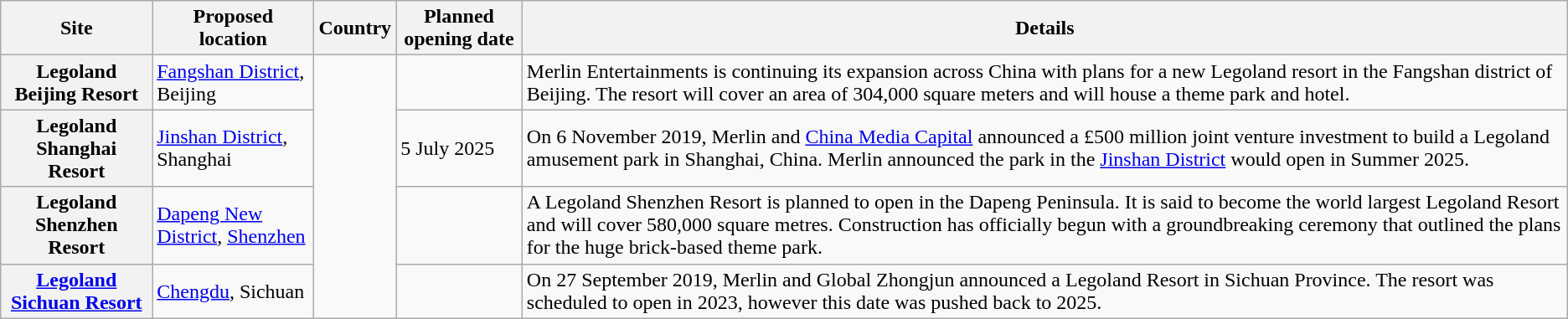<table class="wikitable">
<tr>
<th scope="col">Site</th>
<th scope="col">Proposed location</th>
<th scope="col">Country</th>
<th scope="col">Planned opening date</th>
<th scope="col">Details</th>
</tr>
<tr>
<th scope="row">Legoland Beijing Resort</th>
<td><a href='#'>Fangshan District</a>, Beijing</td>
<td rowspan="4"></td>
<td></td>
<td>Merlin Entertainments is continuing its expansion across China with plans for a new Legoland resort in the Fangshan district of Beijing. The resort will cover an area of 304,000 square meters and will house a theme park and hotel.</td>
</tr>
<tr>
<th scope="row">Legoland Shanghai Resort</th>
<td><a href='#'>Jinshan District</a>, Shanghai</td>
<td>5 July 2025</td>
<td>On 6 November 2019, Merlin and <a href='#'>China Media Capital</a> announced a £500 million joint venture investment to build a Legoland amusement park in Shanghai, China. Merlin announced the park in the <a href='#'>Jinshan District</a> would open in Summer 2025.</td>
</tr>
<tr>
<th scope="row">Legoland Shenzhen Resort</th>
<td><a href='#'>Dapeng New District</a>, <a href='#'>Shenzhen</a></td>
<td></td>
<td>A Legoland Shenzhen Resort is planned to open in the Dapeng Peninsula. It is said to become the world largest Legoland Resort and will cover 580,000 square metres. Construction has officially begun with a groundbreaking ceremony that outlined the plans for the huge brick-based theme park.</td>
</tr>
<tr>
<th scope="row"><a href='#'>Legoland Sichuan Resort</a></th>
<td><a href='#'>Chengdu</a>, Sichuan</td>
<td></td>
<td>On 27 September 2019, Merlin and Global Zhongjun announced a Legoland Resort in Sichuan Province. The resort was scheduled to open in 2023, however this date was pushed back to 2025.</td>
</tr>
</table>
